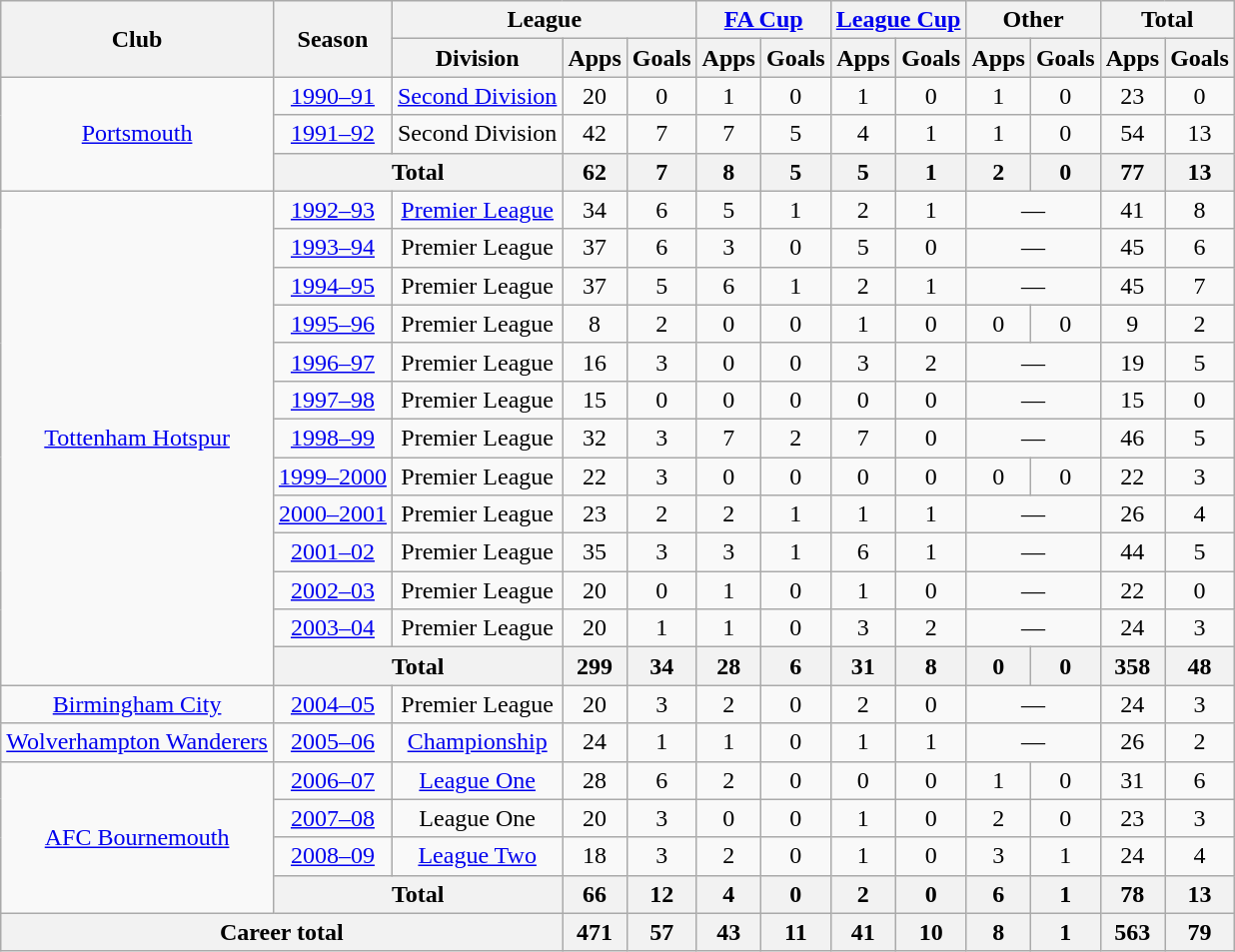<table class="wikitable" style="text-align:center">
<tr>
<th rowspan="2">Club</th>
<th rowspan="2">Season</th>
<th colspan="3">League</th>
<th colspan="2"><a href='#'>FA Cup</a></th>
<th colspan="2"><a href='#'>League Cup</a></th>
<th colspan="2">Other</th>
<th colspan="2">Total</th>
</tr>
<tr>
<th>Division</th>
<th>Apps</th>
<th>Goals</th>
<th>Apps</th>
<th>Goals</th>
<th>Apps</th>
<th>Goals</th>
<th>Apps</th>
<th>Goals</th>
<th>Apps</th>
<th>Goals</th>
</tr>
<tr>
<td rowspan="3"><a href='#'>Portsmouth</a></td>
<td><a href='#'>1990–91</a></td>
<td><a href='#'>Second Division</a></td>
<td>20</td>
<td>0</td>
<td>1</td>
<td>0</td>
<td>1</td>
<td>0</td>
<td>1</td>
<td>0</td>
<td>23</td>
<td>0</td>
</tr>
<tr>
<td><a href='#'>1991–92</a></td>
<td>Second Division</td>
<td>42</td>
<td>7</td>
<td>7</td>
<td>5</td>
<td>4</td>
<td>1</td>
<td>1</td>
<td>0</td>
<td>54</td>
<td>13</td>
</tr>
<tr>
<th colspan="2">Total</th>
<th>62</th>
<th>7</th>
<th>8</th>
<th>5</th>
<th>5</th>
<th>1</th>
<th>2</th>
<th>0</th>
<th>77</th>
<th>13</th>
</tr>
<tr>
<td rowspan="13"><a href='#'>Tottenham Hotspur</a></td>
<td><a href='#'>1992–93</a></td>
<td><a href='#'>Premier League</a></td>
<td>34</td>
<td>6</td>
<td>5</td>
<td>1</td>
<td>2</td>
<td>1</td>
<td colspan="2">—</td>
<td>41</td>
<td>8</td>
</tr>
<tr>
<td><a href='#'>1993–94</a></td>
<td>Premier League</td>
<td>37</td>
<td>6</td>
<td>3</td>
<td>0</td>
<td>5</td>
<td>0</td>
<td colspan="2">—</td>
<td>45</td>
<td>6</td>
</tr>
<tr>
<td><a href='#'>1994–95</a></td>
<td>Premier League</td>
<td>37</td>
<td>5</td>
<td>6</td>
<td>1</td>
<td>2</td>
<td>1</td>
<td colspan="2">—</td>
<td>45</td>
<td>7</td>
</tr>
<tr>
<td><a href='#'>1995–96</a></td>
<td>Premier League</td>
<td>8</td>
<td>2</td>
<td>0</td>
<td>0</td>
<td>1</td>
<td>0</td>
<td>0</td>
<td>0</td>
<td>9</td>
<td>2</td>
</tr>
<tr>
<td><a href='#'>1996–97</a></td>
<td>Premier League</td>
<td>16</td>
<td>3</td>
<td>0</td>
<td>0</td>
<td>3</td>
<td>2</td>
<td colspan="2">—</td>
<td>19</td>
<td>5</td>
</tr>
<tr>
<td><a href='#'>1997–98</a></td>
<td>Premier League</td>
<td>15</td>
<td>0</td>
<td>0</td>
<td>0</td>
<td>0</td>
<td>0</td>
<td colspan="2">—</td>
<td>15</td>
<td>0</td>
</tr>
<tr>
<td><a href='#'>1998–99</a></td>
<td>Premier League</td>
<td>32</td>
<td>3</td>
<td>7</td>
<td>2</td>
<td>7</td>
<td>0</td>
<td colspan="2">—</td>
<td>46</td>
<td>5</td>
</tr>
<tr>
<td><a href='#'>1999–2000</a></td>
<td>Premier League</td>
<td>22</td>
<td>3</td>
<td>0</td>
<td>0</td>
<td>0</td>
<td>0</td>
<td>0</td>
<td>0</td>
<td>22</td>
<td>3</td>
</tr>
<tr>
<td><a href='#'>2000–2001</a></td>
<td>Premier League</td>
<td>23</td>
<td>2</td>
<td>2</td>
<td>1</td>
<td>1</td>
<td>1</td>
<td colspan="2">—</td>
<td>26</td>
<td>4</td>
</tr>
<tr>
<td><a href='#'>2001–02</a></td>
<td>Premier League</td>
<td>35</td>
<td>3</td>
<td>3</td>
<td>1</td>
<td>6</td>
<td>1</td>
<td colspan="2">—</td>
<td>44</td>
<td>5</td>
</tr>
<tr>
<td><a href='#'>2002–03</a></td>
<td>Premier League</td>
<td>20</td>
<td>0</td>
<td>1</td>
<td>0</td>
<td>1</td>
<td>0</td>
<td colspan="2">—</td>
<td>22</td>
<td>0</td>
</tr>
<tr>
<td><a href='#'>2003–04</a></td>
<td>Premier League</td>
<td>20</td>
<td>1</td>
<td>1</td>
<td>0</td>
<td>3</td>
<td>2</td>
<td colspan="2">—</td>
<td>24</td>
<td>3</td>
</tr>
<tr>
<th colspan="2">Total</th>
<th>299</th>
<th>34</th>
<th>28</th>
<th>6</th>
<th>31</th>
<th>8</th>
<th>0</th>
<th>0</th>
<th>358</th>
<th>48</th>
</tr>
<tr>
<td><a href='#'>Birmingham City</a></td>
<td><a href='#'>2004–05</a></td>
<td>Premier League</td>
<td>20</td>
<td>3</td>
<td>2</td>
<td>0</td>
<td>2</td>
<td>0</td>
<td colspan="2">—</td>
<td>24</td>
<td>3</td>
</tr>
<tr>
<td><a href='#'>Wolverhampton Wanderers</a></td>
<td><a href='#'>2005–06</a></td>
<td><a href='#'>Championship</a></td>
<td>24</td>
<td>1</td>
<td>1</td>
<td>0</td>
<td>1</td>
<td>1</td>
<td colspan="2">—</td>
<td>26</td>
<td>2</td>
</tr>
<tr>
<td rowspan="4"><a href='#'>AFC Bournemouth</a></td>
<td><a href='#'>2006–07</a></td>
<td><a href='#'>League One</a></td>
<td>28</td>
<td>6</td>
<td>2</td>
<td>0</td>
<td>0</td>
<td>0</td>
<td>1</td>
<td>0</td>
<td>31</td>
<td>6</td>
</tr>
<tr>
<td><a href='#'>2007–08</a></td>
<td>League One</td>
<td>20</td>
<td>3</td>
<td>0</td>
<td>0</td>
<td>1</td>
<td>0</td>
<td>2</td>
<td>0</td>
<td>23</td>
<td>3</td>
</tr>
<tr>
<td><a href='#'>2008–09</a></td>
<td><a href='#'>League Two</a></td>
<td>18</td>
<td>3</td>
<td>2</td>
<td>0</td>
<td>1</td>
<td>0</td>
<td>3</td>
<td>1</td>
<td>24</td>
<td>4</td>
</tr>
<tr>
<th colspan="2">Total</th>
<th>66</th>
<th>12</th>
<th>4</th>
<th>0</th>
<th>2</th>
<th>0</th>
<th>6</th>
<th>1</th>
<th>78</th>
<th>13</th>
</tr>
<tr>
<th colspan="3">Career total</th>
<th>471</th>
<th>57</th>
<th>43</th>
<th>11</th>
<th>41</th>
<th>10</th>
<th>8</th>
<th>1</th>
<th>563</th>
<th>79</th>
</tr>
</table>
